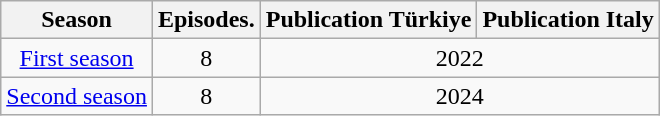<table class="wikitable" style="text-align:center">
<tr>
<th>Season</th>
<th>Episodes.</th>
<th>Publication Türkiye</th>
<th>Publication Italy</th>
</tr>
<tr>
<td><a href='#'>First season</a></td>
<td>8</td>
<td colspan="2">2022</td>
</tr>
<tr>
<td><a href='#'>Second season</a></td>
<td>8</td>
<td colspan="2">2024</td>
</tr>
</table>
